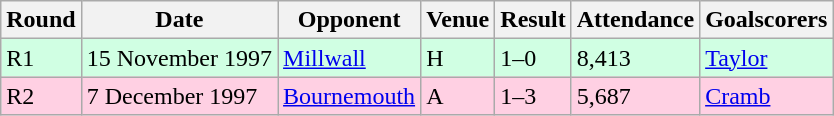<table class="wikitable">
<tr>
<th>Round</th>
<th>Date</th>
<th>Opponent</th>
<th>Venue</th>
<th>Result</th>
<th>Attendance</th>
<th>Goalscorers</th>
</tr>
<tr style="background:#d0ffe3;">
<td>R1</td>
<td>15 November 1997</td>
<td><a href='#'>Millwall</a></td>
<td>H</td>
<td>1–0</td>
<td>8,413</td>
<td><a href='#'>Taylor</a></td>
</tr>
<tr style="background:#ffd0e3;">
<td>R2</td>
<td>7 December 1997</td>
<td><a href='#'>Bournemouth</a></td>
<td>A</td>
<td>1–3</td>
<td>5,687</td>
<td><a href='#'>Cramb</a></td>
</tr>
</table>
